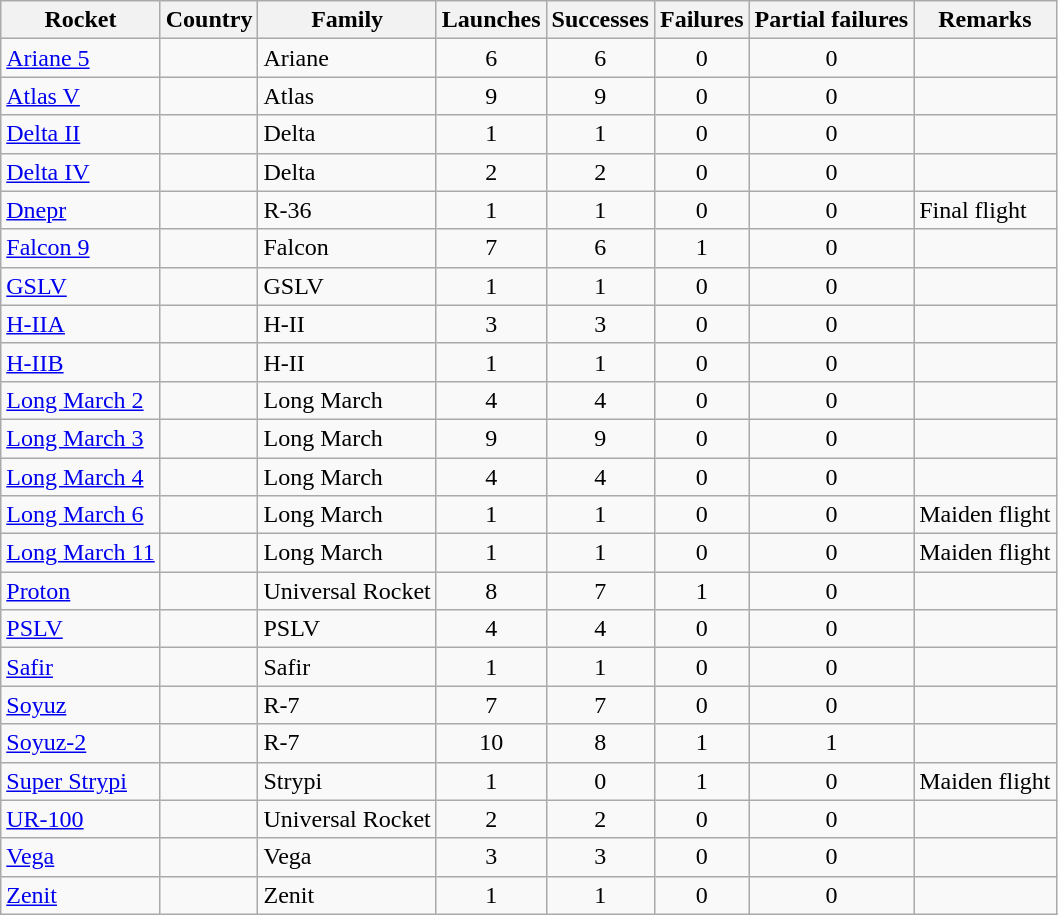<table class="wikitable sortable collapsible collapsed" style=text-align:center>
<tr>
<th>Rocket</th>
<th>Country</th>
<th>Family</th>
<th>Launches</th>
<th>Successes</th>
<th>Failures</th>
<th>Partial failures</th>
<th>Remarks</th>
</tr>
<tr>
<td align=left><a href='#'>Ariane 5</a></td>
<td align=left></td>
<td align=left>Ariane</td>
<td>6</td>
<td>6</td>
<td>0</td>
<td>0</td>
<td></td>
</tr>
<tr>
<td align=left><a href='#'>Atlas V</a></td>
<td align=left></td>
<td align=left>Atlas</td>
<td>9</td>
<td>9</td>
<td>0</td>
<td>0</td>
<td></td>
</tr>
<tr>
<td align=left><a href='#'>Delta II</a></td>
<td align=left></td>
<td align=left>Delta</td>
<td>1</td>
<td>1</td>
<td>0</td>
<td>0</td>
<td></td>
</tr>
<tr>
<td align=left><a href='#'>Delta IV</a></td>
<td align=left></td>
<td align=left>Delta</td>
<td>2</td>
<td>2</td>
<td>0</td>
<td>0</td>
<td></td>
</tr>
<tr>
<td align=left><a href='#'>Dnepr</a></td>
<td align=left></td>
<td align=left>R-36</td>
<td>1</td>
<td>1</td>
<td>0</td>
<td>0</td>
<td align=left>Final flight</td>
</tr>
<tr>
<td align=left><a href='#'>Falcon 9</a></td>
<td align=left></td>
<td align=left>Falcon</td>
<td>7</td>
<td>6</td>
<td>1</td>
<td>0</td>
<td></td>
</tr>
<tr>
<td align=left><a href='#'>GSLV</a></td>
<td align=left></td>
<td align=left>GSLV</td>
<td>1</td>
<td>1</td>
<td>0</td>
<td>0</td>
<td></td>
</tr>
<tr>
<td align=left><a href='#'>H-IIA</a></td>
<td align=left></td>
<td align=left>H-II</td>
<td>3</td>
<td>3</td>
<td>0</td>
<td>0</td>
<td></td>
</tr>
<tr>
<td align=left><a href='#'>H-IIB</a></td>
<td align=left></td>
<td align=left>H-II</td>
<td>1</td>
<td>1</td>
<td>0</td>
<td>0</td>
<td></td>
</tr>
<tr>
<td align=left><a href='#'>Long March 2</a></td>
<td align=left></td>
<td align=left>Long March</td>
<td>4</td>
<td>4</td>
<td>0</td>
<td>0</td>
<td></td>
</tr>
<tr>
<td align=left><a href='#'>Long March 3</a></td>
<td align=left></td>
<td align=left>Long March</td>
<td>9</td>
<td>9</td>
<td>0</td>
<td>0</td>
<td></td>
</tr>
<tr>
<td align=left><a href='#'>Long March 4</a></td>
<td align=left></td>
<td align=left>Long March</td>
<td>4</td>
<td>4</td>
<td>0</td>
<td>0</td>
<td></td>
</tr>
<tr>
<td align=left><a href='#'>Long March 6</a></td>
<td align=left></td>
<td align=left>Long March</td>
<td>1</td>
<td>1</td>
<td>0</td>
<td>0</td>
<td align=left>Maiden flight</td>
</tr>
<tr>
<td align=left><a href='#'>Long March 11</a></td>
<td align=left></td>
<td align=left>Long March</td>
<td>1</td>
<td>1</td>
<td>0</td>
<td>0</td>
<td align=left>Maiden flight</td>
</tr>
<tr>
<td align=left><a href='#'>Proton</a></td>
<td align=left></td>
<td align=left>Universal Rocket</td>
<td>8</td>
<td>7</td>
<td>1</td>
<td>0</td>
<td></td>
</tr>
<tr>
<td align=left><a href='#'>PSLV</a></td>
<td align=left></td>
<td align=left>PSLV</td>
<td>4</td>
<td>4</td>
<td>0</td>
<td>0</td>
<td></td>
</tr>
<tr>
<td align=left><a href='#'>Safir</a></td>
<td align=left></td>
<td align=left>Safir</td>
<td>1</td>
<td>1</td>
<td>0</td>
<td>0</td>
<td></td>
</tr>
<tr>
<td align=left><a href='#'>Soyuz</a></td>
<td align=left></td>
<td align=left>R-7</td>
<td>7</td>
<td>7</td>
<td>0</td>
<td>0</td>
<td></td>
</tr>
<tr>
<td align=left><a href='#'>Soyuz-2</a></td>
<td align=left></td>
<td align=left>R-7</td>
<td>10</td>
<td>8</td>
<td>1</td>
<td>1</td>
<td></td>
</tr>
<tr>
<td align=left><a href='#'>Super Strypi</a></td>
<td align=left></td>
<td align=left>Strypi</td>
<td>1</td>
<td>0</td>
<td>1</td>
<td>0</td>
<td align=left>Maiden flight</td>
</tr>
<tr>
<td align=left><a href='#'>UR-100</a></td>
<td align=left></td>
<td align=left>Universal Rocket</td>
<td>2</td>
<td>2</td>
<td>0</td>
<td>0</td>
<td></td>
</tr>
<tr>
<td align=left><a href='#'>Vega</a></td>
<td align=left></td>
<td align=left>Vega</td>
<td>3</td>
<td>3</td>
<td>0</td>
<td>0</td>
<td></td>
</tr>
<tr>
<td align=left><a href='#'>Zenit</a></td>
<td align=left></td>
<td align=left>Zenit</td>
<td>1</td>
<td>1</td>
<td>0</td>
<td>0</td>
<td></td>
</tr>
</table>
